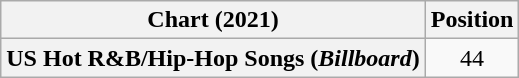<table class="wikitable plainrowheaders" style="text-align:center">
<tr>
<th scope="col">Chart (2021)</th>
<th scope="col">Position</th>
</tr>
<tr>
<th scope="row">US Hot R&B/Hip-Hop Songs (<em>Billboard</em>)</th>
<td>44</td>
</tr>
</table>
